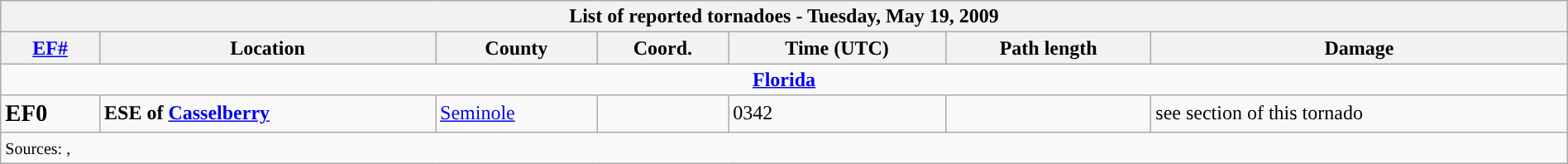<table class="wikitable collapsible" width="100%">
<tr>
<th colspan="7">List of reported tornadoes - Tuesday, May 19, 2009</th>
</tr>
<tr>
<th><a href='#'>EF#</a></th>
<th>Location</th>
<th>County</th>
<th>Coord.</th>
<th>Time (UTC)</th>
<th>Path length</th>
<th>Damage</th>
</tr>
<tr>
<td colspan="7" align=center><strong><a href='#'>Florida</a></strong></td>
</tr>
<tr>
<td><big><strong>EF0</strong></big></td>
<td><strong>ESE of <a href='#'>Casselberry</a></strong></td>
<td><a href='#'>Seminole</a></td>
<td></td>
<td>0342</td>
<td></td>
<td>see section of this tornado</td>
</tr>
<tr>
<td colspan="7"><small>Sources: , </small></td>
</tr>
</table>
